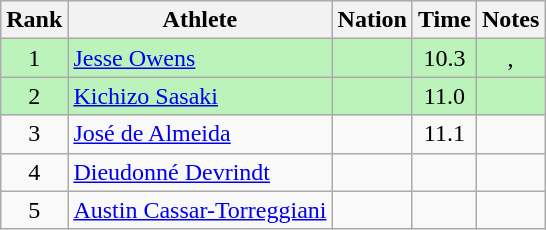<table class="wikitable sortable" style="text-align:center">
<tr>
<th>Rank</th>
<th>Athlete</th>
<th>Nation</th>
<th>Time</th>
<th>Notes</th>
</tr>
<tr bgcolor=bbf3bb>
<td>1</td>
<td align=left><a href='#'>Jesse Owens</a></td>
<td align=left></td>
<td>10.3</td>
<td>, </td>
</tr>
<tr bgcolor=bbf3bb>
<td>2</td>
<td align=left><a href='#'>Kichizo Sasaki</a></td>
<td align=left></td>
<td>11.0</td>
<td></td>
</tr>
<tr>
<td>3</td>
<td align=left><a href='#'>José de Almeida</a></td>
<td align=left></td>
<td>11.1</td>
<td></td>
</tr>
<tr>
<td>4</td>
<td align=left><a href='#'>Dieudonné Devrindt</a></td>
<td align=left></td>
<td></td>
<td></td>
</tr>
<tr>
<td>5</td>
<td align=left><a href='#'>Austin Cassar-Torreggiani</a></td>
<td align=left></td>
<td></td>
<td></td>
</tr>
</table>
